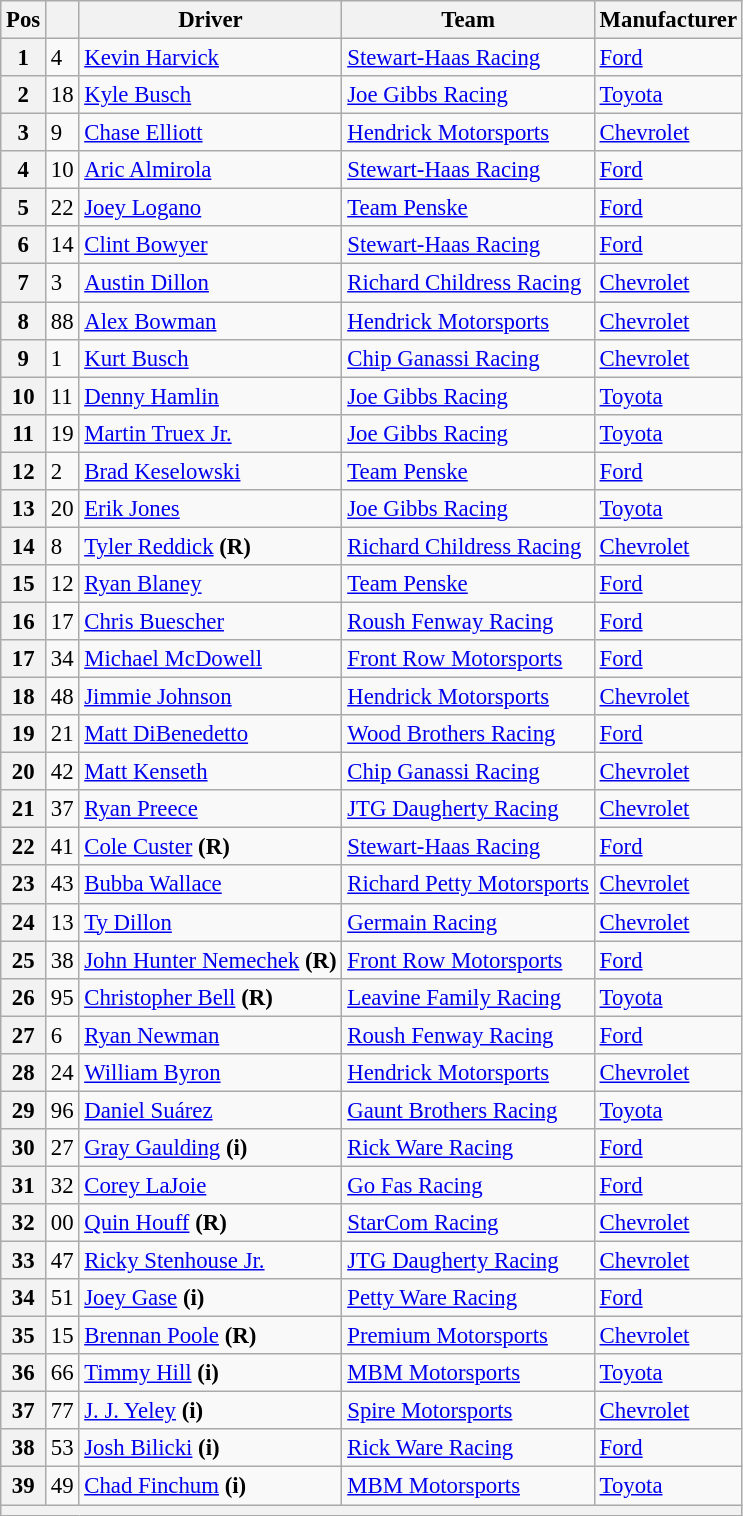<table class="wikitable" style="font-size:95%">
<tr>
<th>Pos</th>
<th></th>
<th>Driver</th>
<th>Team</th>
<th>Manufacturer</th>
</tr>
<tr>
<th>1</th>
<td>4</td>
<td><a href='#'>Kevin Harvick</a></td>
<td><a href='#'>Stewart-Haas Racing</a></td>
<td><a href='#'>Ford</a></td>
</tr>
<tr>
<th>2</th>
<td>18</td>
<td><a href='#'>Kyle Busch</a></td>
<td><a href='#'>Joe Gibbs Racing</a></td>
<td><a href='#'>Toyota</a></td>
</tr>
<tr>
<th>3</th>
<td>9</td>
<td><a href='#'>Chase Elliott</a></td>
<td><a href='#'>Hendrick Motorsports</a></td>
<td><a href='#'>Chevrolet</a></td>
</tr>
<tr>
<th>4</th>
<td>10</td>
<td><a href='#'>Aric Almirola</a></td>
<td><a href='#'>Stewart-Haas Racing</a></td>
<td><a href='#'>Ford</a></td>
</tr>
<tr>
<th>5</th>
<td>22</td>
<td><a href='#'>Joey Logano</a></td>
<td><a href='#'>Team Penske</a></td>
<td><a href='#'>Ford</a></td>
</tr>
<tr>
<th>6</th>
<td>14</td>
<td><a href='#'>Clint Bowyer</a></td>
<td><a href='#'>Stewart-Haas Racing</a></td>
<td><a href='#'>Ford</a></td>
</tr>
<tr>
<th>7</th>
<td>3</td>
<td><a href='#'>Austin Dillon</a></td>
<td><a href='#'>Richard Childress Racing</a></td>
<td><a href='#'>Chevrolet</a></td>
</tr>
<tr>
<th>8</th>
<td>88</td>
<td><a href='#'>Alex Bowman</a></td>
<td><a href='#'>Hendrick Motorsports</a></td>
<td><a href='#'>Chevrolet</a></td>
</tr>
<tr>
<th>9</th>
<td>1</td>
<td><a href='#'>Kurt Busch</a></td>
<td><a href='#'>Chip Ganassi Racing</a></td>
<td><a href='#'>Chevrolet</a></td>
</tr>
<tr>
<th>10</th>
<td>11</td>
<td><a href='#'>Denny Hamlin</a></td>
<td><a href='#'>Joe Gibbs Racing</a></td>
<td><a href='#'>Toyota</a></td>
</tr>
<tr>
<th>11</th>
<td>19</td>
<td><a href='#'>Martin Truex Jr.</a></td>
<td><a href='#'>Joe Gibbs Racing</a></td>
<td><a href='#'>Toyota</a></td>
</tr>
<tr>
<th>12</th>
<td>2</td>
<td><a href='#'>Brad Keselowski</a></td>
<td><a href='#'>Team Penske</a></td>
<td><a href='#'>Ford</a></td>
</tr>
<tr>
<th>13</th>
<td>20</td>
<td><a href='#'>Erik Jones</a></td>
<td><a href='#'>Joe Gibbs Racing</a></td>
<td><a href='#'>Toyota</a></td>
</tr>
<tr>
<th>14</th>
<td>8</td>
<td><a href='#'>Tyler Reddick</a> <strong>(R)</strong></td>
<td><a href='#'>Richard Childress Racing</a></td>
<td><a href='#'>Chevrolet</a></td>
</tr>
<tr>
<th>15</th>
<td>12</td>
<td><a href='#'>Ryan Blaney</a></td>
<td><a href='#'>Team Penske</a></td>
<td><a href='#'>Ford</a></td>
</tr>
<tr>
<th>16</th>
<td>17</td>
<td><a href='#'>Chris Buescher</a></td>
<td><a href='#'>Roush Fenway Racing</a></td>
<td><a href='#'>Ford</a></td>
</tr>
<tr>
<th>17</th>
<td>34</td>
<td><a href='#'>Michael McDowell</a></td>
<td><a href='#'>Front Row Motorsports</a></td>
<td><a href='#'>Ford</a></td>
</tr>
<tr>
<th>18</th>
<td>48</td>
<td><a href='#'>Jimmie Johnson</a></td>
<td><a href='#'>Hendrick Motorsports</a></td>
<td><a href='#'>Chevrolet</a></td>
</tr>
<tr>
<th>19</th>
<td>21</td>
<td><a href='#'>Matt DiBenedetto</a></td>
<td><a href='#'>Wood Brothers Racing</a></td>
<td><a href='#'>Ford</a></td>
</tr>
<tr>
<th>20</th>
<td>42</td>
<td><a href='#'>Matt Kenseth</a></td>
<td><a href='#'>Chip Ganassi Racing</a></td>
<td><a href='#'>Chevrolet</a></td>
</tr>
<tr>
<th>21</th>
<td>37</td>
<td><a href='#'>Ryan Preece</a></td>
<td><a href='#'>JTG Daugherty Racing</a></td>
<td><a href='#'>Chevrolet</a></td>
</tr>
<tr>
<th>22</th>
<td>41</td>
<td><a href='#'>Cole Custer</a> <strong>(R)</strong></td>
<td><a href='#'>Stewart-Haas Racing</a></td>
<td><a href='#'>Ford</a></td>
</tr>
<tr>
<th>23</th>
<td>43</td>
<td><a href='#'>Bubba Wallace</a></td>
<td><a href='#'>Richard Petty Motorsports</a></td>
<td><a href='#'>Chevrolet</a></td>
</tr>
<tr>
<th>24</th>
<td>13</td>
<td><a href='#'>Ty Dillon</a></td>
<td><a href='#'>Germain Racing</a></td>
<td><a href='#'>Chevrolet</a></td>
</tr>
<tr>
<th>25</th>
<td>38</td>
<td><a href='#'>John Hunter Nemechek</a> <strong>(R)</strong></td>
<td><a href='#'>Front Row Motorsports</a></td>
<td><a href='#'>Ford</a></td>
</tr>
<tr>
<th>26</th>
<td>95</td>
<td><a href='#'>Christopher Bell</a> <strong>(R)</strong></td>
<td><a href='#'>Leavine Family Racing</a></td>
<td><a href='#'>Toyota</a></td>
</tr>
<tr>
<th>27</th>
<td>6</td>
<td><a href='#'>Ryan Newman</a></td>
<td><a href='#'>Roush Fenway Racing</a></td>
<td><a href='#'>Ford</a></td>
</tr>
<tr>
<th>28</th>
<td>24</td>
<td><a href='#'>William Byron</a></td>
<td><a href='#'>Hendrick Motorsports</a></td>
<td><a href='#'>Chevrolet</a></td>
</tr>
<tr>
<th>29</th>
<td>96</td>
<td><a href='#'>Daniel Suárez</a></td>
<td><a href='#'>Gaunt Brothers Racing</a></td>
<td><a href='#'>Toyota</a></td>
</tr>
<tr>
<th>30</th>
<td>27</td>
<td><a href='#'>Gray Gaulding</a> <strong>(i)</strong></td>
<td><a href='#'>Rick Ware Racing</a></td>
<td><a href='#'>Ford</a></td>
</tr>
<tr>
<th>31</th>
<td>32</td>
<td><a href='#'>Corey LaJoie</a></td>
<td><a href='#'>Go Fas Racing</a></td>
<td><a href='#'>Ford</a></td>
</tr>
<tr>
<th>32</th>
<td>00</td>
<td><a href='#'>Quin Houff</a> <strong>(R)</strong></td>
<td><a href='#'>StarCom Racing</a></td>
<td><a href='#'>Chevrolet</a></td>
</tr>
<tr>
<th>33</th>
<td>47</td>
<td><a href='#'>Ricky Stenhouse Jr.</a></td>
<td><a href='#'>JTG Daugherty Racing</a></td>
<td><a href='#'>Chevrolet</a></td>
</tr>
<tr>
<th>34</th>
<td>51</td>
<td><a href='#'>Joey Gase</a> <strong>(i)</strong></td>
<td><a href='#'>Petty Ware Racing</a></td>
<td><a href='#'>Ford</a></td>
</tr>
<tr>
<th>35</th>
<td>15</td>
<td><a href='#'>Brennan Poole</a> <strong>(R)</strong></td>
<td><a href='#'>Premium Motorsports</a></td>
<td><a href='#'>Chevrolet</a></td>
</tr>
<tr>
<th>36</th>
<td>66</td>
<td><a href='#'>Timmy Hill</a> <strong>(i)</strong></td>
<td><a href='#'>MBM Motorsports</a></td>
<td><a href='#'>Toyota</a></td>
</tr>
<tr>
<th>37</th>
<td>77</td>
<td><a href='#'>J. J. Yeley</a> <strong>(i)</strong></td>
<td><a href='#'>Spire Motorsports</a></td>
<td><a href='#'>Chevrolet</a></td>
</tr>
<tr>
<th>38</th>
<td>53</td>
<td><a href='#'>Josh Bilicki</a> <strong>(i)</strong></td>
<td><a href='#'>Rick Ware Racing</a></td>
<td><a href='#'>Ford</a></td>
</tr>
<tr>
<th>39</th>
<td>49</td>
<td><a href='#'>Chad Finchum</a> <strong>(i)</strong></td>
<td><a href='#'>MBM Motorsports</a></td>
<td><a href='#'>Toyota</a></td>
</tr>
<tr>
<th colspan="7"></th>
</tr>
</table>
